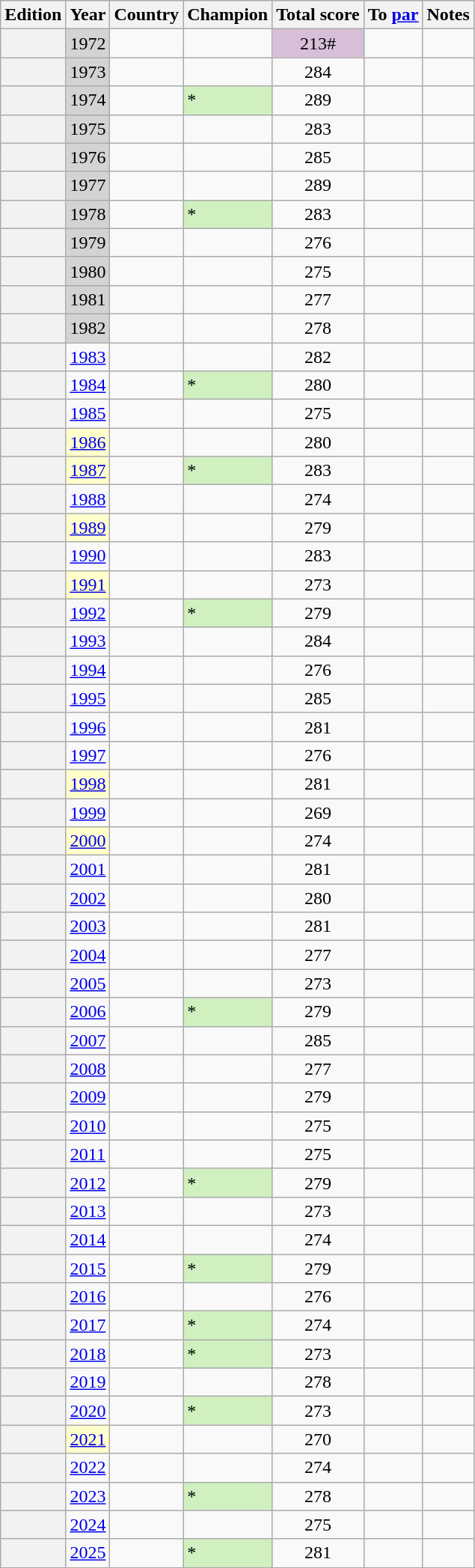<table class="sortable wikitable" style="text-align:left;">
<tr>
<th scope="col">Edition</th>
<th scope="col">Year</th>
<th scope="col">Country</th>
<th scope="col">Champion</th>
<th scope="col">Total score</th>
<th scope="col">To <a href='#'>par</a></th>
<th scope="col" class="unsortable">Notes</th>
</tr>
<tr>
<th scope="row"></th>
<td align=center style="background:#D3D3D3;">1972</td>
<td></td>
<td></td>
<td align=center style="background:#D8BFD8;">213#</td>
<td align=center></td>
<td align=center></td>
</tr>
<tr>
<th scope="row"></th>
<td align=center style="background:#D3D3D3;">1973</td>
<td></td>
<td></td>
<td align=center>284</td>
<td align=center></td>
<td align=center></td>
</tr>
<tr>
<th scope="row"></th>
<td align=center style="background:#D3D3D3;">1974</td>
<td></td>
<td style="background:#D0F0C0;">*</td>
<td align=center>289</td>
<td align=center></td>
<td align=center></td>
</tr>
<tr>
<th scope="row"></th>
<td align=center style="background:#D3D3D3;">1975</td>
<td></td>
<td></td>
<td align=center>283</td>
<td align=center></td>
<td align=center></td>
</tr>
<tr>
<th scope="row"></th>
<td align=center style="background:#D3D3D3;">1976</td>
<td></td>
<td></td>
<td align=center>285</td>
<td align=center></td>
<td align=center></td>
</tr>
<tr>
<th scope="row"></th>
<td align=center style="background:#D3D3D3;">1977</td>
<td></td>
<td></td>
<td align=center>289</td>
<td align=center></td>
<td align=center></td>
</tr>
<tr>
<th scope="row"></th>
<td align=center style="background:#D3D3D3;">1978</td>
<td></td>
<td style="background:#D0F0C0;">*</td>
<td align=center>283</td>
<td align=center></td>
<td align=center></td>
</tr>
<tr>
<th scope="row"></th>
<td align=center style="background:#D3D3D3;">1979</td>
<td></td>
<td></td>
<td align=center>276</td>
<td align=center></td>
<td align=center></td>
</tr>
<tr>
<th scope="row"></th>
<td align=center style="background:#D3D3D3;">1980</td>
<td></td>
<td></td>
<td align=center>275</td>
<td align=center></td>
<td align=center></td>
</tr>
<tr>
<th scope="row"></th>
<td align=center style="background:#D3D3D3;">1981</td>
<td></td>
<td></td>
<td align=center>277</td>
<td align=center></td>
<td align=center></td>
</tr>
<tr>
<th scope="row"></th>
<td align=center style="background:#D3D3D3;">1982</td>
<td></td>
<td></td>
<td align=center>278</td>
<td align=center></td>
<td align=center></td>
</tr>
<tr>
<th scope="row"></th>
<td align=center><a href='#'>1983</a></td>
<td></td>
<td></td>
<td align=center>282</td>
<td align=center></td>
<td align=center></td>
</tr>
<tr>
<th scope="row"></th>
<td align=center><a href='#'>1984</a></td>
<td></td>
<td style="background:#D0F0C0;">*</td>
<td align=center>280</td>
<td align=center></td>
<td align=center></td>
</tr>
<tr>
<th scope="row"></th>
<td align=center><a href='#'>1985</a></td>
<td></td>
<td></td>
<td align=center>275</td>
<td align=center></td>
<td align=center></td>
</tr>
<tr>
<th scope="row"></th>
<td style="background:#FFFFCC;" align=center><a href='#'>1986</a></td>
<td></td>
<td></td>
<td align=center>280</td>
<td align=center></td>
<td align=center></td>
</tr>
<tr>
<th scope="row"></th>
<td style="background:#FFFFCC;" align=center><a href='#'>1987</a></td>
<td></td>
<td style="background:#D0F0C0;">*</td>
<td align=center>283</td>
<td align=center></td>
<td align=center></td>
</tr>
<tr>
<th scope="row"></th>
<td align=center><a href='#'>1988</a></td>
<td></td>
<td></td>
<td align=center>274</td>
<td align=center></td>
<td align=center></td>
</tr>
<tr>
<th scope="row"></th>
<td style="background:#FFFFCC;" align=center><a href='#'>1989</a></td>
<td></td>
<td></td>
<td align=center>279</td>
<td align=center></td>
<td align=center></td>
</tr>
<tr>
<th scope="row"></th>
<td align=center><a href='#'>1990</a></td>
<td></td>
<td></td>
<td align=center>283</td>
<td align=center></td>
<td align=center></td>
</tr>
<tr>
<th scope="row"></th>
<td style="background:#FFFFCC;" align=center><a href='#'>1991</a></td>
<td></td>
<td></td>
<td align=center>273</td>
<td align=center></td>
<td align=center></td>
</tr>
<tr>
<th scope="row"></th>
<td align=center><a href='#'>1992</a></td>
<td></td>
<td style="background:#D0F0C0;">*</td>
<td align=center>279</td>
<td align=center></td>
<td align=center></td>
</tr>
<tr>
<th scope="row"></th>
<td align=center><a href='#'>1993</a></td>
<td></td>
<td></td>
<td align=center>284</td>
<td align=center></td>
<td align=center></td>
</tr>
<tr>
<th scope="row"></th>
<td align=center><a href='#'>1994</a></td>
<td></td>
<td></td>
<td align=center>276</td>
<td align=center></td>
<td align=center></td>
</tr>
<tr>
<th scope="row"></th>
<td align=center><a href='#'>1995</a></td>
<td></td>
<td></td>
<td align=center>285</td>
<td align=center></td>
<td align=center></td>
</tr>
<tr>
<th scope="row"></th>
<td align=center><a href='#'>1996</a></td>
<td></td>
<td></td>
<td align=center>281</td>
<td align=center></td>
<td align=center></td>
</tr>
<tr>
<th scope="row"></th>
<td align=center><a href='#'>1997</a></td>
<td></td>
<td></td>
<td align=center>276</td>
<td align=center></td>
<td align=center></td>
</tr>
<tr>
<th scope="row"></th>
<td style="background:#FFFFCC;" align=center><a href='#'>1998</a></td>
<td></td>
<td></td>
<td align=center>281</td>
<td align=center></td>
<td align=center></td>
</tr>
<tr>
<th scope="row"></th>
<td align=center><a href='#'>1999</a></td>
<td></td>
<td></td>
<td align=center>269</td>
<td align=center></td>
<td align=center></td>
</tr>
<tr>
<th scope="row"></th>
<td style="background:#FFFFCC;" align=center><a href='#'>2000</a></td>
<td></td>
<td></td>
<td align=center>274</td>
<td align=center></td>
<td align=center></td>
</tr>
<tr>
<th scope="row"></th>
<td align=center><a href='#'>2001</a></td>
<td></td>
<td></td>
<td align=center>281</td>
<td align=center></td>
<td align=center></td>
</tr>
<tr>
<th scope="row"></th>
<td align=center><a href='#'>2002</a></td>
<td></td>
<td></td>
<td align=center>280</td>
<td align=center></td>
<td align=center></td>
</tr>
<tr>
<th scope="row"></th>
<td align=center><a href='#'>2003</a></td>
<td></td>
<td></td>
<td align=center>281</td>
<td align=center></td>
<td align=center></td>
</tr>
<tr>
<th scope="row"></th>
<td align=center><a href='#'>2004</a></td>
<td></td>
<td></td>
<td align=center>277</td>
<td align=center></td>
<td align=center></td>
</tr>
<tr>
<th scope="row"></th>
<td align=center><a href='#'>2005</a></td>
<td></td>
<td></td>
<td align=center>273</td>
<td align=center></td>
<td align=center></td>
</tr>
<tr>
<th scope="row"></th>
<td align=center><a href='#'>2006</a></td>
<td></td>
<td style="background:#D0F0C0;">*</td>
<td align=center>279</td>
<td align=center></td>
<td align=center></td>
</tr>
<tr>
<th scope="row"></th>
<td align=center><a href='#'>2007</a></td>
<td></td>
<td></td>
<td align=center>285</td>
<td align=center></td>
<td align=center></td>
</tr>
<tr>
<th scope="row"></th>
<td align=center><a href='#'>2008</a></td>
<td></td>
<td></td>
<td align=center>277</td>
<td align=center></td>
<td align=center></td>
</tr>
<tr>
<th scope="row"></th>
<td align=center><a href='#'>2009</a></td>
<td></td>
<td></td>
<td align=center>279</td>
<td align=center></td>
<td align=center></td>
</tr>
<tr>
<th scope="row"></th>
<td align=center><a href='#'>2010</a></td>
<td></td>
<td></td>
<td align=center>275</td>
<td align=center></td>
<td align=center></td>
</tr>
<tr>
<th scope="row"></th>
<td align=center><a href='#'>2011</a></td>
<td></td>
<td></td>
<td align=center>275</td>
<td align=center></td>
<td align=center></td>
</tr>
<tr>
<th scope="row"></th>
<td align=center><a href='#'>2012</a></td>
<td></td>
<td style="background:#D0F0C0;">*</td>
<td align=center>279</td>
<td align=center></td>
<td align=center></td>
</tr>
<tr>
<th scope="row"></th>
<td align=center><a href='#'>2013</a></td>
<td></td>
<td></td>
<td align=center>273</td>
<td align=center></td>
<td align=center></td>
</tr>
<tr>
<th scope="row"></th>
<td align=center><a href='#'>2014</a></td>
<td></td>
<td></td>
<td align=center>274</td>
<td align=center></td>
<td align=center></td>
</tr>
<tr>
<th scope="row"></th>
<td align=center><a href='#'>2015</a></td>
<td></td>
<td style="background:#D0F0C0;">*</td>
<td align=center>279</td>
<td align=center></td>
<td align=center></td>
</tr>
<tr>
<th scope="row"></th>
<td align=center><a href='#'>2016</a></td>
<td></td>
<td></td>
<td align=center>276</td>
<td align=center></td>
<td align=center></td>
</tr>
<tr>
<th scope="row"></th>
<td align=center><a href='#'>2017</a></td>
<td></td>
<td style="background:#D0F0C0;">*</td>
<td align=center>274</td>
<td align=center></td>
<td align=center></td>
</tr>
<tr>
<th scope="row"></th>
<td align=center><a href='#'>2018</a></td>
<td></td>
<td style="background:#D0F0C0;">*</td>
<td align=center>273</td>
<td align=center></td>
<td align=center></td>
</tr>
<tr>
<th scope="row"></th>
<td align=center><a href='#'>2019</a></td>
<td></td>
<td></td>
<td align=center>278</td>
<td align=center></td>
<td align=center></td>
</tr>
<tr>
<th scope="row"></th>
<td align=center><a href='#'>2020</a></td>
<td></td>
<td style="background:#D0F0C0;">*</td>
<td align=center>273</td>
<td align=center></td>
<td align=center></td>
</tr>
<tr>
<th scope="row"></th>
<td style="background:#FFFFCC;" align=center><a href='#'>2021</a></td>
<td></td>
<td></td>
<td align=center>270</td>
<td align=center></td>
<td align=center></td>
</tr>
<tr>
<th scope="row"></th>
<td align=center><a href='#'>2022</a></td>
<td></td>
<td></td>
<td align=center>274</td>
<td align=center></td>
<td align=center></td>
</tr>
<tr>
<th scope="row"></th>
<td align=center><a href='#'>2023</a></td>
<td></td>
<td style="background:#D0F0C0;">*</td>
<td align=center>278</td>
<td align=center></td>
<td align=center></td>
</tr>
<tr>
<th scope="row"></th>
<td align=center><a href='#'>2024</a></td>
<td></td>
<td></td>
<td align=center>275</td>
<td align=center></td>
<td align=center></td>
</tr>
<tr>
<th scope="row"></th>
<td align=center><a href='#'>2025</a></td>
<td></td>
<td style="background:#D0F0C0;">*</td>
<td align=center>281</td>
<td align=center></td>
<td align=center></td>
</tr>
<tr>
</tr>
</table>
